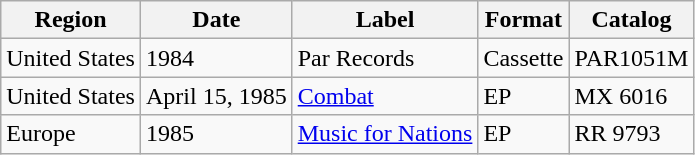<table class="wikitable">
<tr>
<th>Region</th>
<th>Date</th>
<th>Label</th>
<th>Format</th>
<th>Catalog</th>
</tr>
<tr>
<td>United States</td>
<td>1984</td>
<td>Par Records</td>
<td>Cassette</td>
<td>PAR1051M</td>
</tr>
<tr>
<td>United States</td>
<td>April 15, 1985</td>
<td><a href='#'>Combat</a></td>
<td>EP</td>
<td>MX 6016</td>
</tr>
<tr>
<td>Europe</td>
<td>1985</td>
<td><a href='#'>Music for Nations</a></td>
<td>EP</td>
<td>RR 9793</td>
</tr>
</table>
